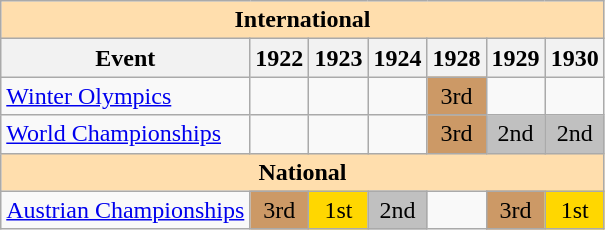<table class="wikitable" style="text-align:center">
<tr>
<th style="background-color: #ffdead; " colspan=7 align=center>International</th>
</tr>
<tr>
<th>Event</th>
<th>1922</th>
<th>1923</th>
<th>1924</th>
<th>1928</th>
<th>1929</th>
<th>1930</th>
</tr>
<tr>
<td align=left><a href='#'>Winter Olympics</a></td>
<td></td>
<td></td>
<td></td>
<td bgcolor=cc9966>3rd</td>
<td></td>
<td></td>
</tr>
<tr>
<td align=left><a href='#'>World Championships</a></td>
<td></td>
<td></td>
<td></td>
<td bgcolor=cc9966>3rd</td>
<td bgcolor=silver>2nd</td>
<td bgcolor=silver>2nd</td>
</tr>
<tr>
<th style="background-color: #ffdead; " colspan=7 align=center>National</th>
</tr>
<tr>
<td align=left><a href='#'>Austrian Championships</a></td>
<td bgcolor=cc9966>3rd</td>
<td bgcolor=gold>1st</td>
<td bgcolor=silver>2nd</td>
<td></td>
<td bgcolor=cc9966>3rd</td>
<td bgcolor=gold>1st</td>
</tr>
</table>
